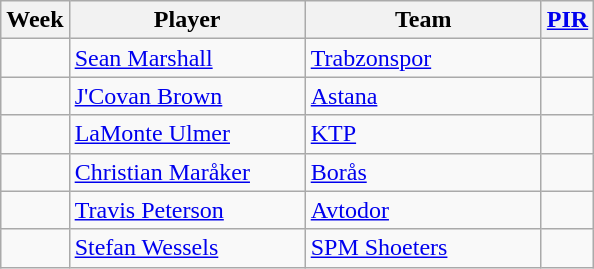<table class="wikitable sortable">
<tr>
<th>Week</th>
<th width=150>Player</th>
<th width=150>Team</th>
<th><a href='#'>PIR</a></th>
</tr>
<tr>
<td></td>
<td> <a href='#'>Sean Marshall</a></td>
<td> <a href='#'>Trabzonspor</a></td>
<td></td>
</tr>
<tr>
<td></td>
<td> <a href='#'>J'Covan Brown</a></td>
<td> <a href='#'>Astana</a></td>
<td></td>
</tr>
<tr>
<td></td>
<td> <a href='#'>LaMonte Ulmer</a></td>
<td> <a href='#'>KTP</a></td>
<td></td>
</tr>
<tr>
<td></td>
<td> <a href='#'>Christian Maråker</a></td>
<td> <a href='#'>Borås</a></td>
<td></td>
</tr>
<tr>
<td></td>
<td> <a href='#'>Travis Peterson</a></td>
<td> <a href='#'>Avtodor</a></td>
<td></td>
</tr>
<tr>
<td></td>
<td> <a href='#'>Stefan Wessels</a></td>
<td> <a href='#'>SPM Shoeters</a></td>
<td></td>
</tr>
</table>
